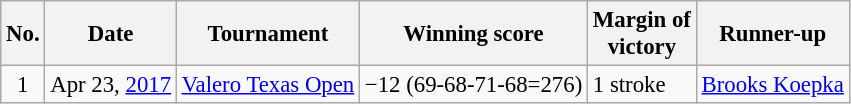<table class="wikitable" style="font-size:95%;">
<tr>
<th>No.</th>
<th>Date</th>
<th>Tournament</th>
<th>Winning score</th>
<th>Margin of<br>victory</th>
<th>Runner-up</th>
</tr>
<tr>
<td align=center>1</td>
<td>Apr 23, <a href='#'>2017</a></td>
<td><a href='#'>Valero Texas Open</a></td>
<td>−12 (69-68-71-68=276)</td>
<td>1 stroke</td>
<td> <a href='#'>Brooks Koepka</a></td>
</tr>
</table>
